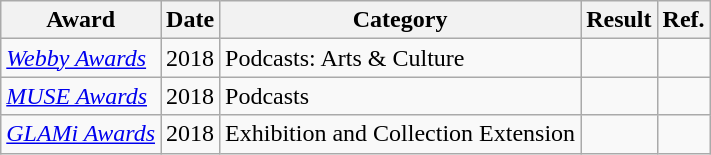<table class="wikitable sortable">
<tr>
<th>Award</th>
<th>Date</th>
<th>Category</th>
<th>Result</th>
<th>Ref.</th>
</tr>
<tr>
<td><em><a href='#'>Webby Awards</a></em></td>
<td>2018</td>
<td>Podcasts: Arts & Culture</td>
<td></td>
<td></td>
</tr>
<tr>
<td><em><a href='#'>MUSE Awards</a></em></td>
<td>2018</td>
<td>Podcasts</td>
<td></td>
<td></td>
</tr>
<tr>
<td><em><a href='#'>GLAMi Awards</a></em></td>
<td>2018</td>
<td>Exhibition and Collection Extension</td>
<td></td>
<td></td>
</tr>
</table>
